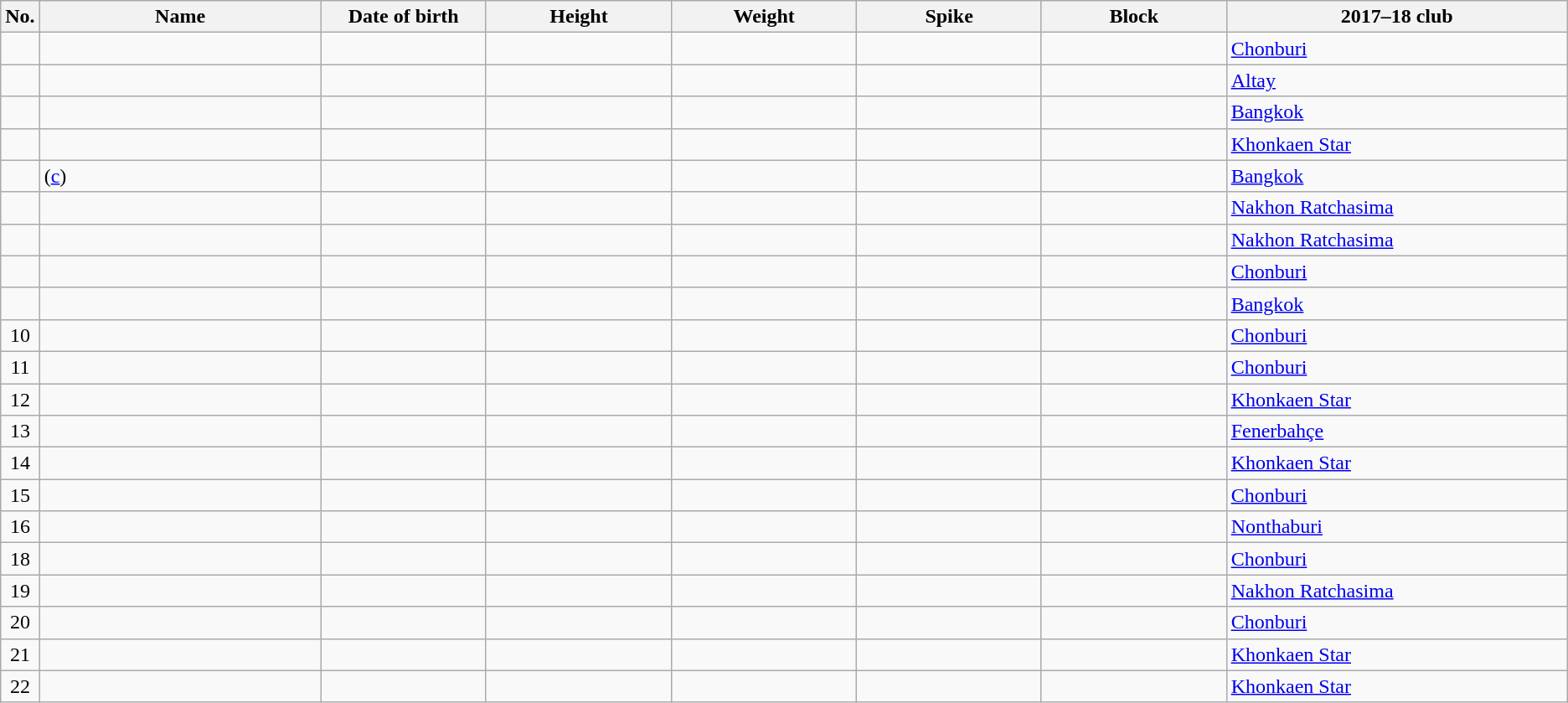<table class="wikitable sortable" style="font-size:100%; text-align:center;">
<tr>
<th>No.</th>
<th style="width:14em">Name</th>
<th style="width:8em">Date of birth</th>
<th style="width:9em">Height</th>
<th style="width:9em">Weight</th>
<th style="width:9em">Spike</th>
<th style="width:9em">Block</th>
<th style="width:17em">2017–18 club</th>
</tr>
<tr>
<td></td>
<td align=left></td>
<td align=right></td>
<td></td>
<td></td>
<td></td>
<td></td>
<td align="left"> <a href='#'>Chonburi</a></td>
</tr>
<tr>
<td></td>
<td align=left></td>
<td align=right></td>
<td></td>
<td></td>
<td></td>
<td></td>
<td align="left"> <a href='#'>Altay</a></td>
</tr>
<tr>
<td></td>
<td align=left></td>
<td align=right></td>
<td></td>
<td></td>
<td></td>
<td></td>
<td align="left"> <a href='#'>Bangkok</a></td>
</tr>
<tr>
<td></td>
<td align=left></td>
<td align=right></td>
<td></td>
<td></td>
<td></td>
<td></td>
<td align="left"> <a href='#'>Khonkaen Star</a></td>
</tr>
<tr>
<td></td>
<td align=left> (<a href='#'>c</a>)</td>
<td align=right></td>
<td></td>
<td></td>
<td></td>
<td></td>
<td align="left"> <a href='#'>Bangkok</a></td>
</tr>
<tr>
<td></td>
<td align=left></td>
<td align=right></td>
<td></td>
<td></td>
<td></td>
<td></td>
<td align="left"> <a href='#'>Nakhon Ratchasima</a></td>
</tr>
<tr>
<td></td>
<td align=left></td>
<td align=right></td>
<td></td>
<td></td>
<td></td>
<td></td>
<td align="left"> <a href='#'>Nakhon Ratchasima</a></td>
</tr>
<tr>
<td></td>
<td align=left></td>
<td align=right></td>
<td></td>
<td></td>
<td></td>
<td></td>
<td align="left"> <a href='#'>Chonburi</a></td>
</tr>
<tr>
<td></td>
<td align=left></td>
<td align=right></td>
<td></td>
<td></td>
<td></td>
<td></td>
<td align="left"> <a href='#'>Bangkok</a></td>
</tr>
<tr>
<td>10</td>
<td align=left></td>
<td align=right></td>
<td></td>
<td></td>
<td></td>
<td></td>
<td align="left"> <a href='#'>Chonburi</a></td>
</tr>
<tr>
<td>11</td>
<td align=left></td>
<td align=right></td>
<td></td>
<td></td>
<td></td>
<td></td>
<td align="left"> <a href='#'>Chonburi</a></td>
</tr>
<tr>
<td>12</td>
<td align=left></td>
<td align=right></td>
<td></td>
<td></td>
<td></td>
<td></td>
<td align="left"> <a href='#'>Khonkaen Star</a></td>
</tr>
<tr>
<td>13</td>
<td align=left></td>
<td align=right></td>
<td></td>
<td></td>
<td></td>
<td></td>
<td align="left"> <a href='#'>Fenerbahçe</a></td>
</tr>
<tr>
<td>14</td>
<td align=left></td>
<td align=right></td>
<td></td>
<td></td>
<td></td>
<td></td>
<td align="left"> <a href='#'>Khonkaen Star</a></td>
</tr>
<tr>
<td>15</td>
<td align=left></td>
<td align=right></td>
<td></td>
<td></td>
<td></td>
<td></td>
<td align="left"> <a href='#'>Chonburi</a></td>
</tr>
<tr>
<td>16</td>
<td align=left></td>
<td align=right></td>
<td></td>
<td></td>
<td></td>
<td></td>
<td align="left"> <a href='#'>Nonthaburi</a></td>
</tr>
<tr>
<td>18</td>
<td align=left></td>
<td align=right></td>
<td></td>
<td></td>
<td></td>
<td></td>
<td align="left"> <a href='#'>Chonburi</a></td>
</tr>
<tr>
<td>19</td>
<td align=left></td>
<td align=right></td>
<td></td>
<td></td>
<td></td>
<td></td>
<td align="left"> <a href='#'>Nakhon Ratchasima</a></td>
</tr>
<tr>
<td>20</td>
<td align=left></td>
<td align=right></td>
<td></td>
<td></td>
<td></td>
<td></td>
<td align="left"> <a href='#'>Chonburi</a></td>
</tr>
<tr>
<td>21</td>
<td align=left></td>
<td align=right></td>
<td></td>
<td></td>
<td></td>
<td></td>
<td align="left"> <a href='#'>Khonkaen Star</a></td>
</tr>
<tr>
<td>22</td>
<td align=left></td>
<td align=right></td>
<td></td>
<td></td>
<td></td>
<td></td>
<td align="left"> <a href='#'>Khonkaen Star</a></td>
</tr>
</table>
